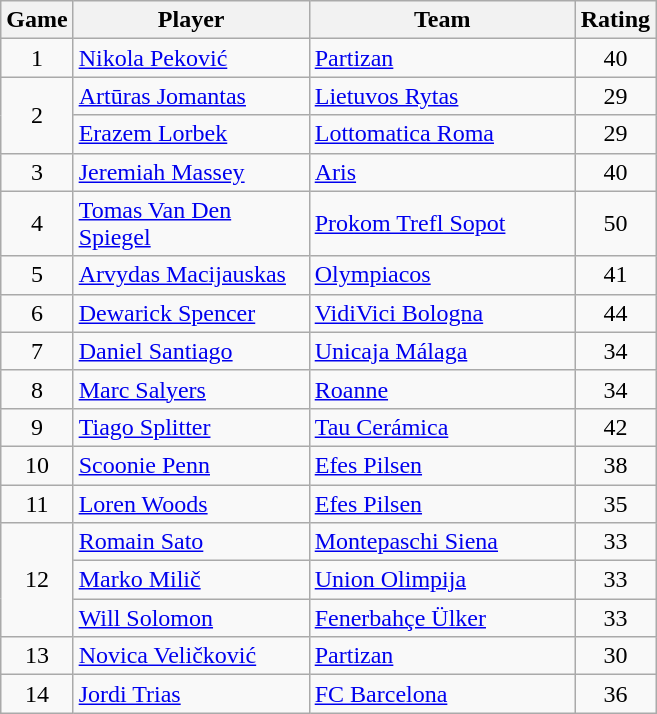<table class="wikitable sortable" style="text-align: center;">
<tr>
<th align="center">Game</th>
<th align="center" width=150>Player</th>
<th align="center" width=170>Team</th>
<th align="center">Rating</th>
</tr>
<tr>
<td>1</td>
<td align="left"> <a href='#'>Nikola Peković</a></td>
<td align="left"> <a href='#'>Partizan</a></td>
<td>40</td>
</tr>
<tr>
<td rowspan=2>2</td>
<td align="left"> <a href='#'>Artūras Jomantas</a></td>
<td align="left"> <a href='#'>Lietuvos Rytas</a></td>
<td>29</td>
</tr>
<tr>
<td align="left"> <a href='#'>Erazem Lorbek</a></td>
<td align="left"> <a href='#'>Lottomatica Roma</a></td>
<td>29</td>
</tr>
<tr>
<td>3</td>
<td align="left"> <a href='#'>Jeremiah Massey</a></td>
<td align="left"> <a href='#'>Aris</a></td>
<td>40</td>
</tr>
<tr>
<td>4</td>
<td align="left"> <a href='#'>Tomas Van Den Spiegel</a></td>
<td align="left"> <a href='#'>Prokom Trefl Sopot</a></td>
<td>50</td>
</tr>
<tr>
<td>5</td>
<td align="left"> <a href='#'>Arvydas Macijauskas</a></td>
<td align="left"> <a href='#'>Olympiacos</a></td>
<td>41</td>
</tr>
<tr>
<td>6</td>
<td align="left"> <a href='#'>Dewarick Spencer</a></td>
<td align="left"> <a href='#'>VidiVici Bologna</a></td>
<td>44</td>
</tr>
<tr>
<td>7</td>
<td align="left"> <a href='#'>Daniel Santiago</a></td>
<td align="left"> <a href='#'>Unicaja Málaga</a></td>
<td>34</td>
</tr>
<tr>
<td>8</td>
<td align=left> <a href='#'>Marc Salyers</a></td>
<td align=left> <a href='#'>Roanne</a></td>
<td>34</td>
</tr>
<tr>
<td>9</td>
<td align=left> <a href='#'>Tiago Splitter</a></td>
<td align=left> <a href='#'>Tau Cerámica</a></td>
<td>42</td>
</tr>
<tr>
<td>10</td>
<td align=left> <a href='#'>Scoonie Penn</a></td>
<td align=left> <a href='#'>Efes Pilsen</a></td>
<td>38</td>
</tr>
<tr>
<td>11</td>
<td align=left> <a href='#'>Loren Woods</a></td>
<td align=left> <a href='#'>Efes Pilsen</a></td>
<td>35</td>
</tr>
<tr>
<td rowspan=3>12</td>
<td align=left> <a href='#'>Romain Sato</a></td>
<td align=left> <a href='#'>Montepaschi Siena</a></td>
<td>33</td>
</tr>
<tr>
<td align=left> <a href='#'>Marko Milič</a></td>
<td align=left> <a href='#'>Union Olimpija</a></td>
<td>33</td>
</tr>
<tr>
<td align=left> <a href='#'>Will Solomon</a></td>
<td align=left> <a href='#'>Fenerbahçe Ülker</a></td>
<td>33</td>
</tr>
<tr>
<td>13</td>
<td align=left> <a href='#'>Novica Veličković</a></td>
<td align=left> <a href='#'>Partizan</a></td>
<td>30</td>
</tr>
<tr>
<td>14</td>
<td align=left> <a href='#'>Jordi Trias</a></td>
<td align=left> <a href='#'>FC Barcelona</a></td>
<td>36</td>
</tr>
</table>
